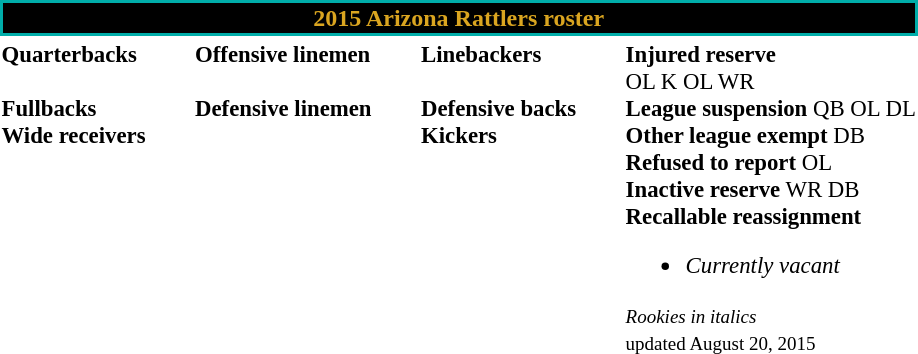<table class="toccolours" style="text-align: left;">
<tr>
<th colspan=7 style="background:#000; border: 2px solid #00ADA9; color:#DAA520; text-align:center;"><strong>2015 Arizona Rattlers roster</strong></th>
</tr>
<tr>
<td style="font-size: 95%;vertical-align:top;"><strong>Quarterbacks</strong><br>
<br><strong>Fullbacks</strong>
<br><strong>Wide receivers</strong>




</td>
<td style="width: 25px;"></td>
<td style="font-size: 95%;vertical-align:top;"><strong>Offensive linemen</strong><br>



<br><strong>Defensive linemen</strong>




</td>
<td style="width: 25px;"></td>
<td style="font-size: 95%;vertical-align:top;"><strong>Linebackers</strong><br><br><strong>Defensive backs</strong>



<br><strong>Kickers</strong>
</td>
<td style="width: 25px;"></td>
<td style="font-size: 95%;vertical-align:top;"><strong>Injured reserve</strong><br>
 OL
 K
 OL

 WR
<br><strong>League suspension</strong>


 QB

 OL




 DL
<br><strong>Other league exempt</strong>
 DB





<br><strong>Refused to report</strong>
 OL<br><strong>Inactive reserve</strong>
 WR
 DB<br><strong>Recallable reassignment</strong><ul><li><em>Currently vacant</em></li></ul><small><em>Rookies in italics</em><br><span></span> updated August 20, 2015</small><br>
</td>
</tr>
<tr>
</tr>
</table>
